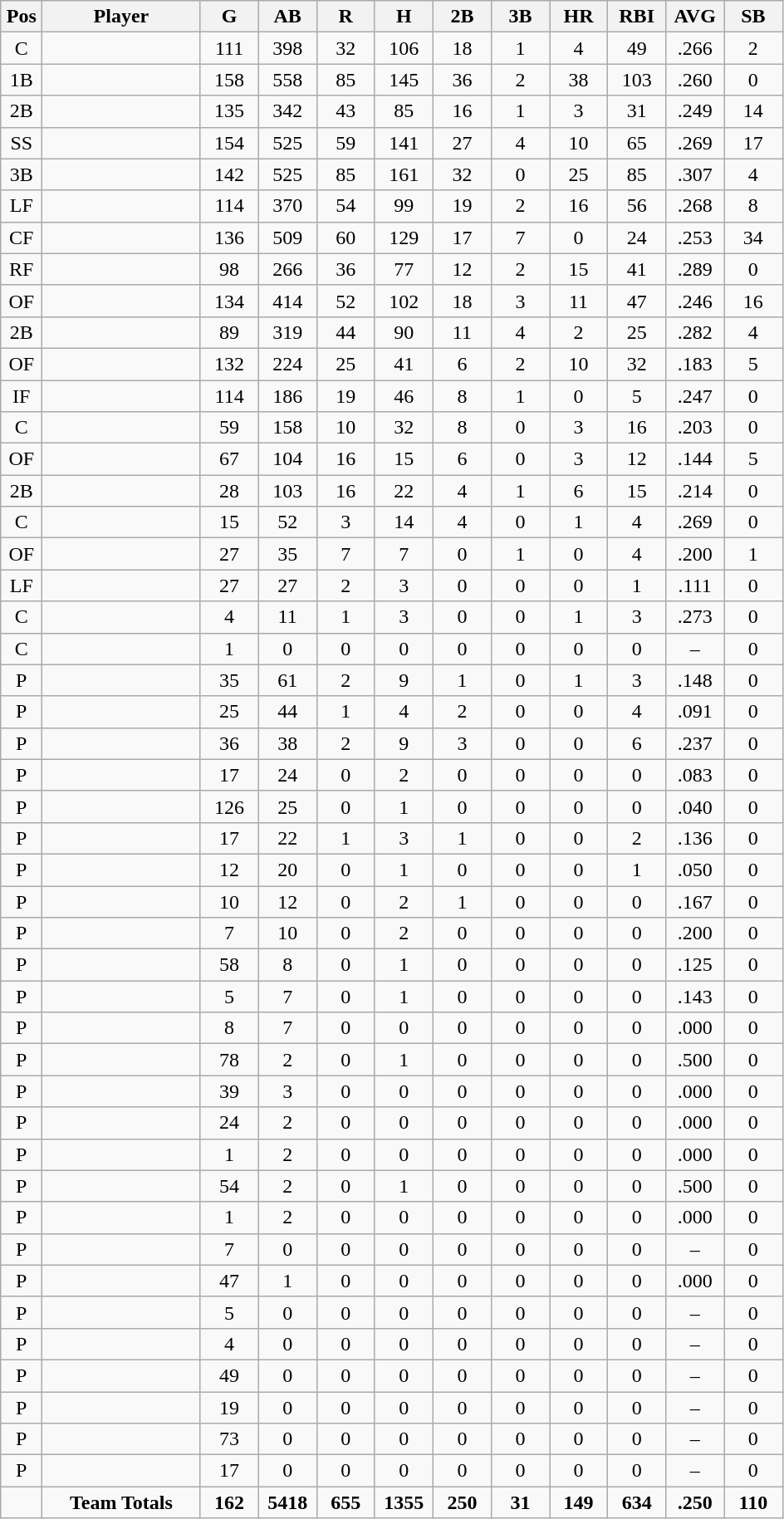<table class="wikitable sortable">
<tr>
<th bgcolor="#DDDDFF" width="5%">Pos</th>
<th bgcolor="#DDDDFF" width="19%">Player</th>
<th bgcolor="#DDDDFF" width="7%">G</th>
<th bgcolor="#DDDDFF" width="7%">AB</th>
<th bgcolor="#DDDDFF" width="7%">R</th>
<th bgcolor="#DDDDFF" width="7%">H</th>
<th bgcolor="#DDDDFF" width="7%">2B</th>
<th bgcolor="#DDDDFF" width="7%">3B</th>
<th bgcolor="#DDDDFF" width="7%">HR</th>
<th bgcolor="#DDDDFF" width="7%">RBI</th>
<th bgcolor="#DDDDFF" width="7%">AVG</th>
<th bgcolor="#DDDDFF" width="7%">SB</th>
</tr>
<tr align="center">
<td>C</td>
<td></td>
<td>111</td>
<td>398</td>
<td>32</td>
<td>106</td>
<td>18</td>
<td>1</td>
<td>4</td>
<td>49</td>
<td>.266</td>
<td>2</td>
</tr>
<tr align="center">
<td>1B</td>
<td></td>
<td>158</td>
<td>558</td>
<td>85</td>
<td>145</td>
<td>36</td>
<td>2</td>
<td>38</td>
<td>103</td>
<td>.260</td>
<td>0</td>
</tr>
<tr align="center">
<td>2B</td>
<td></td>
<td>135</td>
<td>342</td>
<td>43</td>
<td>85</td>
<td>16</td>
<td>1</td>
<td>3</td>
<td>31</td>
<td>.249</td>
<td>14</td>
</tr>
<tr align="center">
<td>SS</td>
<td></td>
<td>154</td>
<td>525</td>
<td>59</td>
<td>141</td>
<td>27</td>
<td>4</td>
<td>10</td>
<td>65</td>
<td>.269</td>
<td>17</td>
</tr>
<tr align="center">
<td>3B</td>
<td></td>
<td>142</td>
<td>525</td>
<td>85</td>
<td>161</td>
<td>32</td>
<td>0</td>
<td>25</td>
<td>85</td>
<td>.307</td>
<td>4</td>
</tr>
<tr align="center">
<td>LF</td>
<td></td>
<td>114</td>
<td>370</td>
<td>54</td>
<td>99</td>
<td>19</td>
<td>2</td>
<td>16</td>
<td>56</td>
<td>.268</td>
<td>8</td>
</tr>
<tr align="center">
<td>CF</td>
<td></td>
<td>136</td>
<td>509</td>
<td>60</td>
<td>129</td>
<td>17</td>
<td>7</td>
<td>0</td>
<td>24</td>
<td>.253</td>
<td>34</td>
</tr>
<tr align="center">
<td>RF</td>
<td></td>
<td>98</td>
<td>266</td>
<td>36</td>
<td>77</td>
<td>12</td>
<td>2</td>
<td>15</td>
<td>41</td>
<td>.289</td>
<td>0</td>
</tr>
<tr align="center">
<td>OF</td>
<td></td>
<td>134</td>
<td>414</td>
<td>52</td>
<td>102</td>
<td>18</td>
<td>3</td>
<td>11</td>
<td>47</td>
<td>.246</td>
<td>16</td>
</tr>
<tr align="center">
<td>2B</td>
<td></td>
<td>89</td>
<td>319</td>
<td>44</td>
<td>90</td>
<td>11</td>
<td>4</td>
<td>2</td>
<td>25</td>
<td>.282</td>
<td>4</td>
</tr>
<tr align="center">
<td>OF</td>
<td></td>
<td>132</td>
<td>224</td>
<td>25</td>
<td>41</td>
<td>6</td>
<td>2</td>
<td>10</td>
<td>32</td>
<td>.183</td>
<td>5</td>
</tr>
<tr align="center">
<td>IF</td>
<td></td>
<td>114</td>
<td>186</td>
<td>19</td>
<td>46</td>
<td>8</td>
<td>1</td>
<td>0</td>
<td>5</td>
<td>.247</td>
<td>0</td>
</tr>
<tr align="center">
<td>C</td>
<td></td>
<td>59</td>
<td>158</td>
<td>10</td>
<td>32</td>
<td>8</td>
<td>0</td>
<td>3</td>
<td>16</td>
<td>.203</td>
<td>0</td>
</tr>
<tr align="center">
<td>OF</td>
<td></td>
<td>67</td>
<td>104</td>
<td>16</td>
<td>15</td>
<td>6</td>
<td>0</td>
<td>3</td>
<td>12</td>
<td>.144</td>
<td>5</td>
</tr>
<tr align="center">
<td>2B</td>
<td></td>
<td>28</td>
<td>103</td>
<td>16</td>
<td>22</td>
<td>4</td>
<td>1</td>
<td>6</td>
<td>15</td>
<td>.214</td>
<td>0</td>
</tr>
<tr align="center">
<td>C</td>
<td></td>
<td>15</td>
<td>52</td>
<td>3</td>
<td>14</td>
<td>4</td>
<td>0</td>
<td>1</td>
<td>4</td>
<td>.269</td>
<td>0</td>
</tr>
<tr align="center">
<td>OF</td>
<td></td>
<td>27</td>
<td>35</td>
<td>7</td>
<td>7</td>
<td>0</td>
<td>1</td>
<td>0</td>
<td>4</td>
<td>.200</td>
<td>1</td>
</tr>
<tr align="center">
<td>LF</td>
<td></td>
<td>27</td>
<td>27</td>
<td>2</td>
<td>3</td>
<td>0</td>
<td>0</td>
<td>0</td>
<td>1</td>
<td>.111</td>
<td>0</td>
</tr>
<tr align="center">
<td>C</td>
<td></td>
<td>4</td>
<td>11</td>
<td>1</td>
<td>3</td>
<td>0</td>
<td>0</td>
<td>1</td>
<td>3</td>
<td>.273</td>
<td>0</td>
</tr>
<tr align="center">
<td>C</td>
<td></td>
<td>1</td>
<td>0</td>
<td>0</td>
<td>0</td>
<td>0</td>
<td>0</td>
<td>0</td>
<td>0</td>
<td>–</td>
<td>0</td>
</tr>
<tr align="center">
<td>P</td>
<td></td>
<td>35</td>
<td>61</td>
<td>2</td>
<td>9</td>
<td>1</td>
<td>0</td>
<td>1</td>
<td>3</td>
<td>.148</td>
<td>0</td>
</tr>
<tr align="center">
<td>P</td>
<td></td>
<td>25</td>
<td>44</td>
<td>1</td>
<td>4</td>
<td>2</td>
<td>0</td>
<td>0</td>
<td>4</td>
<td>.091</td>
<td>0</td>
</tr>
<tr align="center">
<td>P</td>
<td></td>
<td>36</td>
<td>38</td>
<td>2</td>
<td>9</td>
<td>3</td>
<td>0</td>
<td>0</td>
<td>6</td>
<td>.237</td>
<td>0</td>
</tr>
<tr align="center">
<td>P</td>
<td></td>
<td>17</td>
<td>24</td>
<td>0</td>
<td>2</td>
<td>0</td>
<td>0</td>
<td>0</td>
<td>0</td>
<td>.083</td>
<td>0</td>
</tr>
<tr align="center">
<td>P</td>
<td></td>
<td>126</td>
<td>25</td>
<td>0</td>
<td>1</td>
<td>0</td>
<td>0</td>
<td>0</td>
<td>0</td>
<td>.040</td>
<td>0</td>
</tr>
<tr align="center">
<td>P</td>
<td></td>
<td>17</td>
<td>22</td>
<td>1</td>
<td>3</td>
<td>1</td>
<td>0</td>
<td>0</td>
<td>2</td>
<td>.136</td>
<td>0</td>
</tr>
<tr align="center">
<td>P</td>
<td></td>
<td>12</td>
<td>20</td>
<td>0</td>
<td>1</td>
<td>0</td>
<td>0</td>
<td>0</td>
<td>1</td>
<td>.050</td>
<td>0</td>
</tr>
<tr align="center">
<td>P</td>
<td></td>
<td>10</td>
<td>12</td>
<td>0</td>
<td>2</td>
<td>1</td>
<td>0</td>
<td>0</td>
<td>0</td>
<td>.167</td>
<td>0</td>
</tr>
<tr align="center">
<td>P</td>
<td></td>
<td>7</td>
<td>10</td>
<td>0</td>
<td>2</td>
<td>0</td>
<td>0</td>
<td>0</td>
<td>0</td>
<td>.200</td>
<td>0</td>
</tr>
<tr align="center">
<td>P</td>
<td></td>
<td>58</td>
<td>8</td>
<td>0</td>
<td>1</td>
<td>0</td>
<td>0</td>
<td>0</td>
<td>0</td>
<td>.125</td>
<td>0</td>
</tr>
<tr align="center">
<td>P</td>
<td></td>
<td>5</td>
<td>7</td>
<td>0</td>
<td>1</td>
<td>0</td>
<td>0</td>
<td>0</td>
<td>0</td>
<td>.143</td>
<td>0</td>
</tr>
<tr align="center">
<td>P</td>
<td></td>
<td>8</td>
<td>7</td>
<td>0</td>
<td>0</td>
<td>0</td>
<td>0</td>
<td>0</td>
<td>0</td>
<td>.000</td>
<td>0</td>
</tr>
<tr align="center">
<td>P</td>
<td></td>
<td>78</td>
<td>2</td>
<td>0</td>
<td>1</td>
<td>0</td>
<td>0</td>
<td>0</td>
<td>0</td>
<td>.500</td>
<td>0</td>
</tr>
<tr align="center">
<td>P</td>
<td></td>
<td>39</td>
<td>3</td>
<td>0</td>
<td>0</td>
<td>0</td>
<td>0</td>
<td>0</td>
<td>0</td>
<td>.000</td>
<td>0</td>
</tr>
<tr align="center">
<td>P</td>
<td></td>
<td>24</td>
<td>2</td>
<td>0</td>
<td>0</td>
<td>0</td>
<td>0</td>
<td>0</td>
<td>0</td>
<td>.000</td>
<td>0</td>
</tr>
<tr align="center">
<td>P</td>
<td></td>
<td>1</td>
<td>2</td>
<td>0</td>
<td>0</td>
<td>0</td>
<td>0</td>
<td>0</td>
<td>0</td>
<td>.000</td>
<td>0</td>
</tr>
<tr align="center">
<td>P</td>
<td></td>
<td>54</td>
<td>2</td>
<td>0</td>
<td>1</td>
<td>0</td>
<td>0</td>
<td>0</td>
<td>0</td>
<td>.500</td>
<td>0</td>
</tr>
<tr align="center">
<td>P</td>
<td></td>
<td>1</td>
<td>2</td>
<td>0</td>
<td>0</td>
<td>0</td>
<td>0</td>
<td>0</td>
<td>0</td>
<td>.000</td>
<td>0</td>
</tr>
<tr align="center">
<td>P</td>
<td></td>
<td>7</td>
<td>0</td>
<td>0</td>
<td>0</td>
<td>0</td>
<td>0</td>
<td>0</td>
<td>0</td>
<td>–</td>
<td>0</td>
</tr>
<tr align="center">
<td>P</td>
<td></td>
<td>47</td>
<td>1</td>
<td>0</td>
<td>0</td>
<td>0</td>
<td>0</td>
<td>0</td>
<td>0</td>
<td>.000</td>
<td>0</td>
</tr>
<tr align="center">
<td>P</td>
<td></td>
<td>5</td>
<td>0</td>
<td>0</td>
<td>0</td>
<td>0</td>
<td>0</td>
<td>0</td>
<td>0</td>
<td>–</td>
<td>0</td>
</tr>
<tr align="center">
<td>P</td>
<td></td>
<td>4</td>
<td>0</td>
<td>0</td>
<td>0</td>
<td>0</td>
<td>0</td>
<td>0</td>
<td>0</td>
<td>–</td>
<td>0</td>
</tr>
<tr align="center">
<td>P</td>
<td></td>
<td>49</td>
<td>0</td>
<td>0</td>
<td>0</td>
<td>0</td>
<td>0</td>
<td>0</td>
<td>0</td>
<td>–</td>
<td>0</td>
</tr>
<tr align="center">
<td>P</td>
<td></td>
<td>19</td>
<td>0</td>
<td>0</td>
<td>0</td>
<td>0</td>
<td>0</td>
<td>0</td>
<td>0</td>
<td>–</td>
<td>0</td>
</tr>
<tr align="center">
<td>P</td>
<td></td>
<td>73</td>
<td>0</td>
<td>0</td>
<td>0</td>
<td>0</td>
<td>0</td>
<td>0</td>
<td>0</td>
<td>–</td>
<td>0</td>
</tr>
<tr align="center">
<td>P</td>
<td></td>
<td>17</td>
<td>0</td>
<td>0</td>
<td>0</td>
<td>0</td>
<td>0</td>
<td>0</td>
<td>0</td>
<td>–</td>
<td>0</td>
</tr>
<tr align="center" class="unsortable">
<td></td>
<td><strong>Team Totals</strong></td>
<td><strong>162</strong></td>
<td><strong>5418</strong></td>
<td><strong>655</strong></td>
<td><strong>1355</strong></td>
<td><strong>250</strong></td>
<td><strong>31</strong></td>
<td><strong>149</strong></td>
<td><strong>634</strong></td>
<td><strong>.250</strong></td>
<td><strong>110</strong></td>
</tr>
</table>
